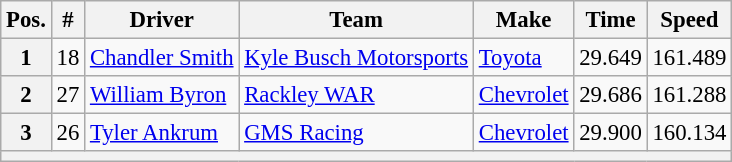<table class="wikitable" style="font-size:95%">
<tr>
<th>Pos.</th>
<th>#</th>
<th>Driver</th>
<th>Team</th>
<th>Make</th>
<th>Time</th>
<th>Speed</th>
</tr>
<tr>
<th>1</th>
<td>18</td>
<td><a href='#'>Chandler Smith</a></td>
<td><a href='#'>Kyle Busch Motorsports</a></td>
<td><a href='#'>Toyota</a></td>
<td>29.649</td>
<td>161.489</td>
</tr>
<tr>
<th>2</th>
<td>27</td>
<td><a href='#'>William Byron</a></td>
<td><a href='#'>Rackley WAR</a></td>
<td><a href='#'>Chevrolet</a></td>
<td>29.686</td>
<td>161.288</td>
</tr>
<tr>
<th>3</th>
<td>26</td>
<td><a href='#'>Tyler Ankrum</a></td>
<td><a href='#'>GMS Racing</a></td>
<td><a href='#'>Chevrolet</a></td>
<td>29.900</td>
<td>160.134</td>
</tr>
<tr>
<th colspan="7"></th>
</tr>
</table>
